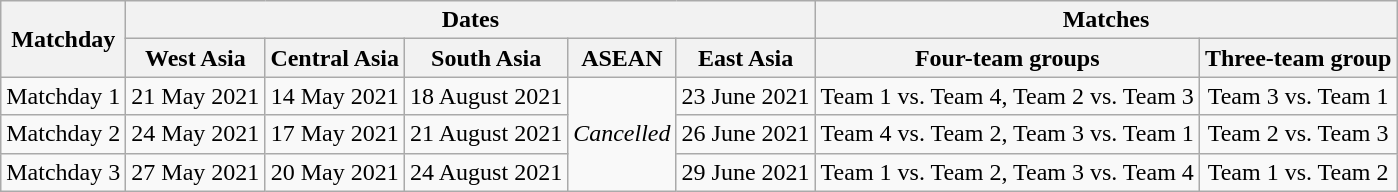<table class="wikitable" style="text-align:center">
<tr>
<th rowspan=2>Matchday</th>
<th colspan=5>Dates</th>
<th colspan=2>Matches</th>
</tr>
<tr>
<th>West Asia</th>
<th>Central Asia</th>
<th>South Asia</th>
<th>ASEAN</th>
<th>East Asia</th>
<th>Four-team groups</th>
<th>Three-team group</th>
</tr>
<tr>
<td>Matchday 1</td>
<td>21 May 2021</td>
<td>14 May 2021</td>
<td>18 August 2021</td>
<td rowspan=3><em>Cancelled</em></td>
<td>23 June 2021</td>
<td>Team 1 vs. Team 4, Team 2 vs. Team 3</td>
<td>Team 3 vs. Team 1</td>
</tr>
<tr>
<td>Matchday 2</td>
<td>24 May 2021</td>
<td>17 May 2021</td>
<td>21 August 2021</td>
<td>26 June 2021</td>
<td>Team 4 vs. Team 2, Team 3 vs. Team 1</td>
<td>Team 2 vs. Team 3</td>
</tr>
<tr>
<td>Matchday 3</td>
<td>27 May 2021</td>
<td>20 May 2021</td>
<td>24 August 2021</td>
<td>29 June 2021</td>
<td>Team 1 vs. Team 2, Team 3 vs. Team 4</td>
<td>Team 1 vs. Team 2</td>
</tr>
</table>
